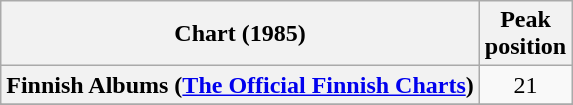<table class="wikitable sortable plainrowheaders">
<tr>
<th>Chart (1985)</th>
<th>Peak<br>position</th>
</tr>
<tr>
<th scope="row">Finnish Albums (<a href='#'>The Official Finnish Charts</a>)</th>
<td align="center">21</td>
</tr>
<tr>
</tr>
<tr>
</tr>
</table>
